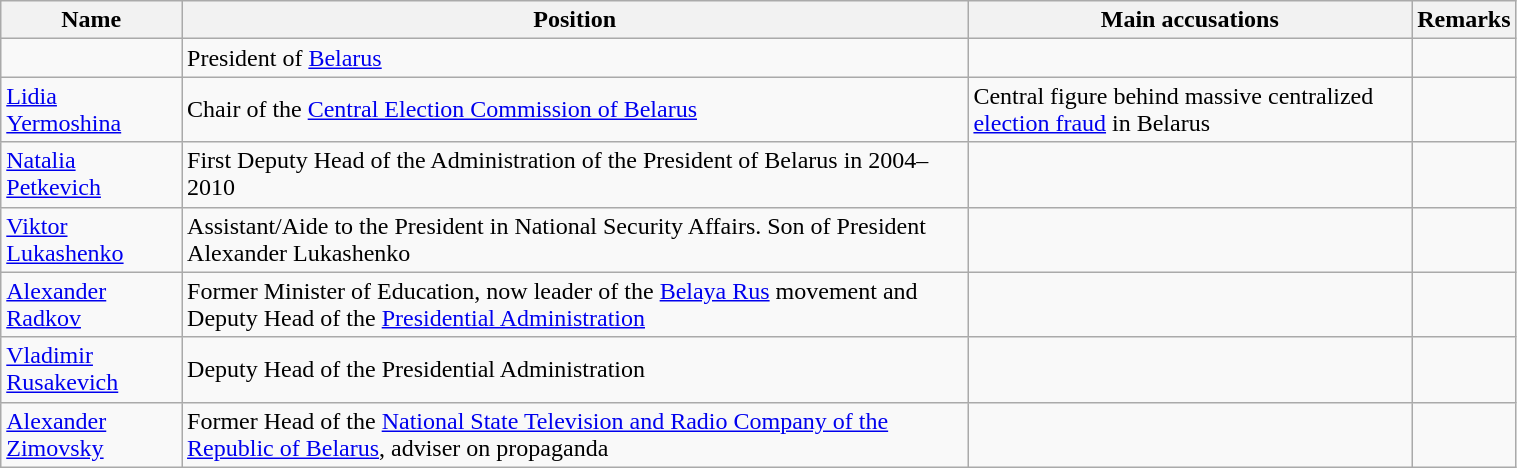<table class="wikitable sortable" style="width: 80%">
<tr>
<th>Name</th>
<th>Position</th>
<th>Main accusations</th>
<th>Remarks</th>
</tr>
<tr>
<td></td>
<td>President of <a href='#'>Belarus</a></td>
<td></td>
<td></td>
</tr>
<tr>
<td><a href='#'>Lidia Yermoshina</a></td>
<td>Chair of the <a href='#'>Central Election Commission of Belarus</a></td>
<td>Central figure behind massive centralized <a href='#'>election fraud</a> in Belarus</td>
<td></td>
</tr>
<tr>
<td><a href='#'>Natalia Petkevich</a></td>
<td>First Deputy Head of the Administration of the President of Belarus in 2004–2010</td>
<td></td>
<td></td>
</tr>
<tr>
<td><a href='#'>Viktor Lukashenko</a></td>
<td>Assistant/Aide to the President in National Security Affairs. Son of President Alexander Lukashenko</td>
<td></td>
<td></td>
</tr>
<tr>
<td><a href='#'>Alexander Radkov</a></td>
<td>Former Minister of Education, now leader of the <a href='#'>Belaya Rus</a> movement and Deputy Head of the <a href='#'>Presidential Administration</a></td>
<td></td>
<td></td>
</tr>
<tr>
<td><a href='#'>Vladimir Rusakevich</a></td>
<td>Deputy Head of the Presidential Administration</td>
<td></td>
<td></td>
</tr>
<tr>
<td><a href='#'>Alexander Zimovsky</a></td>
<td>Former Head of the <a href='#'>National State Television and Radio Company of the Republic of Belarus</a>, adviser on propaganda</td>
<td></td>
<td></td>
</tr>
</table>
